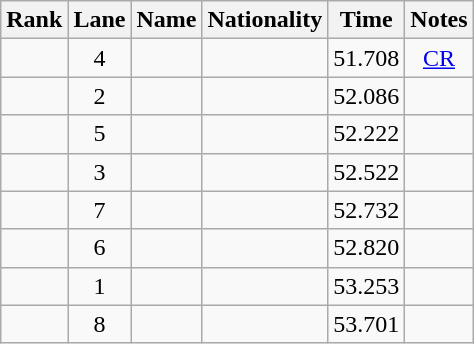<table class="wikitable sortable" style="text-align:center">
<tr>
<th>Rank</th>
<th>Lane</th>
<th>Name</th>
<th>Nationality</th>
<th>Time</th>
<th>Notes</th>
</tr>
<tr>
<td></td>
<td>4</td>
<td align=left></td>
<td align=left></td>
<td>51.708</td>
<td><a href='#'>CR</a></td>
</tr>
<tr>
<td></td>
<td>2</td>
<td align=left></td>
<td align=left></td>
<td>52.086</td>
<td></td>
</tr>
<tr>
<td></td>
<td>5</td>
<td align=left></td>
<td align=left></td>
<td>52.222</td>
<td></td>
</tr>
<tr>
<td></td>
<td>3</td>
<td align=left></td>
<td align=left></td>
<td>52.522</td>
<td></td>
</tr>
<tr>
<td></td>
<td>7</td>
<td align=left></td>
<td align=left></td>
<td>52.732</td>
<td></td>
</tr>
<tr>
<td></td>
<td>6</td>
<td align=left></td>
<td align=left></td>
<td>52.820</td>
<td></td>
</tr>
<tr>
<td></td>
<td>1</td>
<td align=left></td>
<td align=left></td>
<td>53.253</td>
<td></td>
</tr>
<tr>
<td></td>
<td>8</td>
<td align=left></td>
<td align=left></td>
<td>53.701</td>
<td></td>
</tr>
</table>
